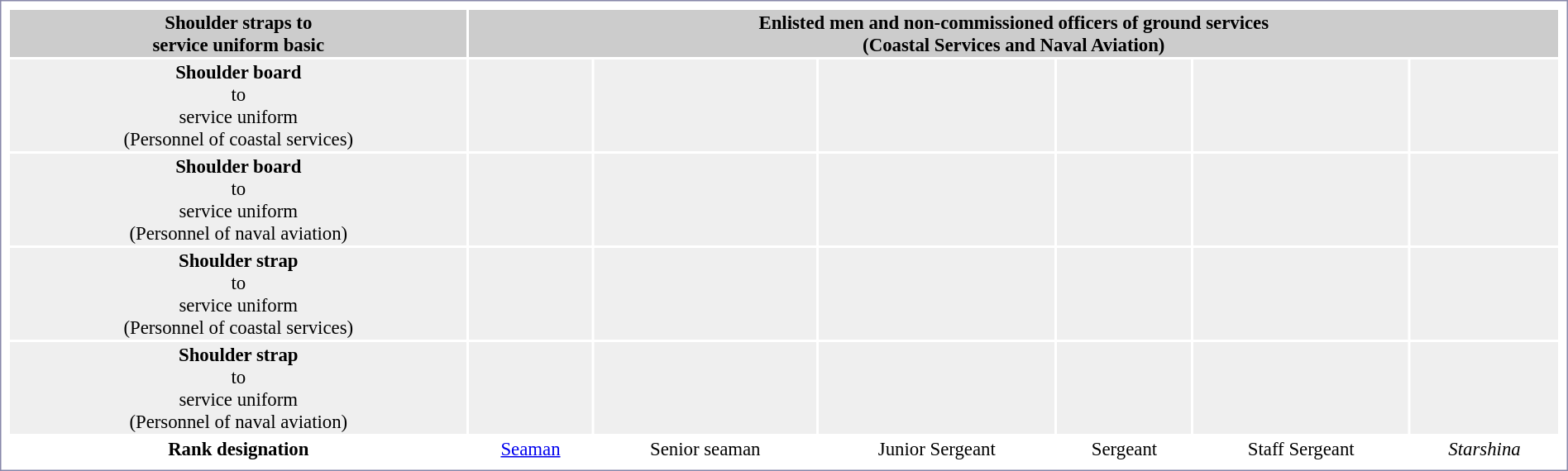<table width="100%" style="border:1px solid #8888aa; background-color:white; padding:5px; font-size:95%; margin: 0px 12px 12px 0px;">
<tr bgcolor="#CCCCCC">
<th>Shoulder straps to<br>service uniform basic</th>
<th colspan="6">Enlisted men and non-commissioned officers of ground services<br>(Coastal Services and Naval Aviation)</th>
</tr>
<tr align="center" bgcolor="#efefef">
<td><strong>Shoulder board</strong><br>to<br>service uniform<br>(Personnel of coastal services)</td>
<td></td>
<td></td>
<td></td>
<td></td>
<td></td>
<td></td>
</tr>
<tr align="center" bgcolor="#efefef">
<td><strong>Shoulder board</strong><br>to<br>service uniform<br>(Personnel of naval aviation)</td>
<td></td>
<td></td>
<td></td>
<td></td>
<td></td>
<td></td>
</tr>
<tr align="center" bgcolor="#efefef">
<td><strong>Shoulder strap</strong><br>to<br>service uniform<br>(Personnel of coastal services)</td>
<td></td>
<td></td>
<td></td>
<td></td>
<td></td>
<td></td>
</tr>
<tr align="center" bgcolor="#efefef">
<td><strong>Shoulder strap</strong><br>to<br>service uniform<br>(Personnel of naval aviation)</td>
<td></td>
<td></td>
<td></td>
<td></td>
<td></td>
<td></td>
</tr>
<tr align="center" valign="center">
<th>Rank designation</th>
<td><a href='#'>Seaman</a></td>
<td>Senior seaman</td>
<td>Junior Sergeant</td>
<td>Sergeant</td>
<td>Staff Sergeant</td>
<td><em>Starshina</em></td>
</tr>
</table>
